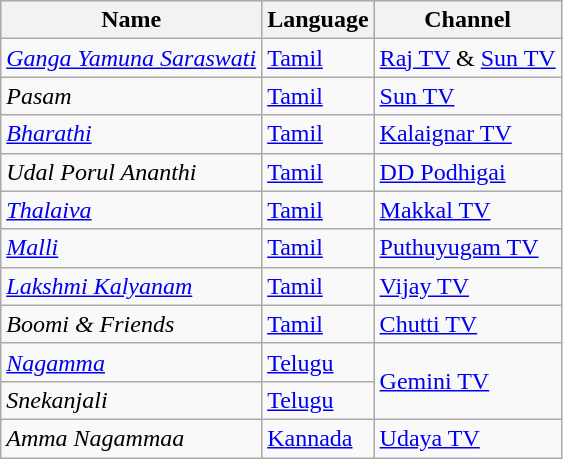<table class="wikitable">
<tr style="background:#ccc; text-align:center;">
<th>Name</th>
<th>Language</th>
<th>Channel</th>
</tr>
<tr>
<td><em><a href='#'>Ganga Yamuna Saraswati</a></em></td>
<td><a href='#'>Tamil</a></td>
<td><a href='#'>Raj TV</a> & <a href='#'>Sun TV</a></td>
</tr>
<tr>
<td><em>Pasam</em></td>
<td><a href='#'>Tamil</a></td>
<td><a href='#'>Sun TV</a></td>
</tr>
<tr>
<td><em><a href='#'>Bharathi</a></em></td>
<td><a href='#'>Tamil</a></td>
<td><a href='#'>Kalaignar TV</a></td>
</tr>
<tr>
<td><em>Udal Porul Ananthi</em></td>
<td><a href='#'>Tamil</a></td>
<td><a href='#'>DD Podhigai</a></td>
</tr>
<tr>
<td><em><a href='#'>Thalaiva</a></em></td>
<td><a href='#'>Tamil</a></td>
<td><a href='#'>Makkal TV</a></td>
</tr>
<tr>
<td><em><a href='#'>Malli</a></em></td>
<td><a href='#'>Tamil</a></td>
<td><a href='#'>Puthuyugam TV</a></td>
</tr>
<tr>
<td><em><a href='#'>Lakshmi Kalyanam</a></em></td>
<td><a href='#'>Tamil</a></td>
<td><a href='#'>Vijay TV</a></td>
</tr>
<tr>
<td><em>Boomi & Friends</em></td>
<td><a href='#'>Tamil</a></td>
<td><a href='#'>Chutti TV</a></td>
</tr>
<tr>
<td><em><a href='#'>Nagamma</a></em></td>
<td><a href='#'>Telugu</a></td>
<td rowspan="2"><a href='#'>Gemini TV</a></td>
</tr>
<tr>
<td><em>Snekanjali</em></td>
<td><a href='#'>Telugu</a></td>
</tr>
<tr>
<td><em>Amma Nagammaa</em></td>
<td><a href='#'>Kannada</a></td>
<td><a href='#'>Udaya TV</a></td>
</tr>
</table>
